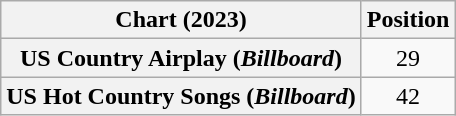<table class="wikitable sortable plainrowheaders" style="text-align:center">
<tr>
<th scope="col">Chart (2023)</th>
<th scope="col">Position</th>
</tr>
<tr>
<th scope="row">US Country Airplay (<em>Billboard</em>)</th>
<td>29</td>
</tr>
<tr>
<th scope="row">US Hot Country Songs (<em>Billboard</em>)</th>
<td>42</td>
</tr>
</table>
